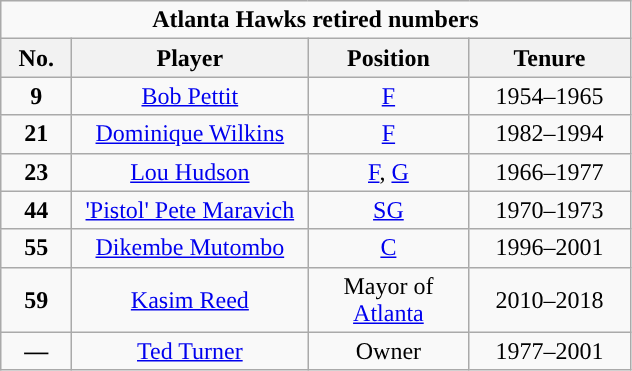<table class="wikitable sortable" style="text-align:center">
<tr>
<td colspan=4><strong>Atlanta Hawks retired numbers</strong></td>
</tr>
<tr>
<th style="width:40px; ">No.</th>
<th style="width:150px; ">Player</th>
<th style="width:100px; ">Position</th>
<th style="width:100px; ">Tenure</th>
</tr>
<tr>
<td><strong>9</strong></td>
<td><a href='#'>Bob Pettit</a></td>
<td><a href='#'>F</a></td>
<td>1954–1965</td>
</tr>
<tr>
<td><strong>21</strong></td>
<td><a href='#'>Dominique Wilkins</a></td>
<td><a href='#'>F</a></td>
<td>1982–1994</td>
</tr>
<tr>
<td><strong>23</strong></td>
<td><a href='#'>Lou Hudson</a></td>
<td><a href='#'>F</a>, <a href='#'>G</a></td>
<td>1966–1977</td>
</tr>
<tr>
<td><strong>44</strong></td>
<td><a href='#'>'Pistol' Pete Maravich</a></td>
<td><a href='#'>SG</a></td>
<td>1970–1973</td>
</tr>
<tr>
<td><strong>55</strong></td>
<td><a href='#'>Dikembe Mutombo</a></td>
<td><a href='#'>C</a></td>
<td>1996–2001</td>
</tr>
<tr>
<td><strong>59</strong></td>
<td><a href='#'>Kasim Reed</a></td>
<td>Mayor of <a href='#'>Atlanta</a></td>
<td>2010–2018</td>
</tr>
<tr>
<td><strong>—</strong></td>
<td><a href='#'>Ted Turner</a></td>
<td>Owner</td>
<td>1977–2001</td>
</tr>
</table>
